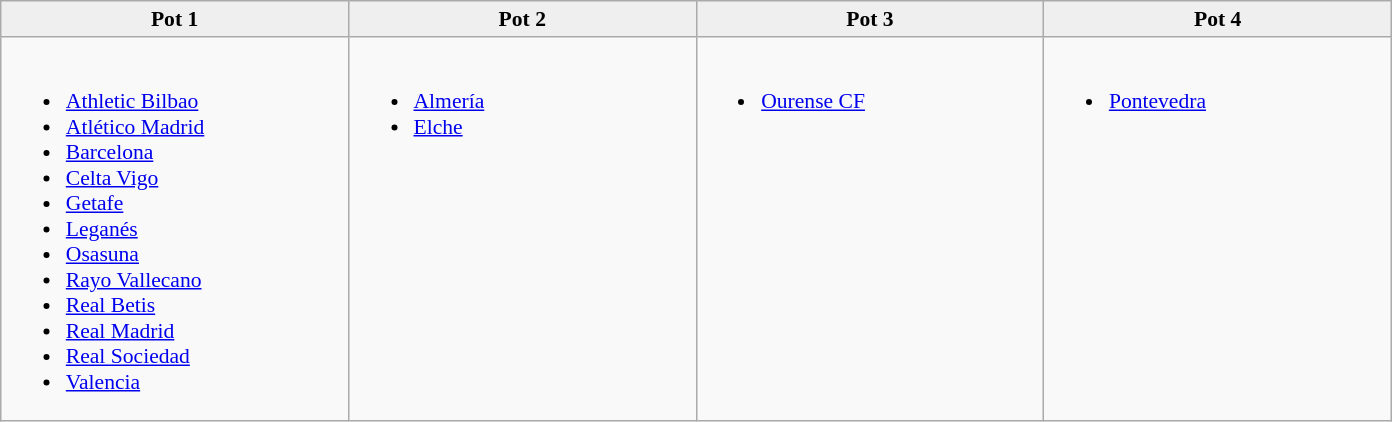<table class="wikitable" style="font-size:90%">
<tr bgcolor=#efefef align=center>
<td width=15%><strong>Pot 1</strong><br></td>
<td width="15%"><strong>Pot 2</strong><br></td>
<td width=15%><strong>Pot 3</strong><br></td>
<td width=15%><strong>Pot 4</strong><br></td>
</tr>
<tr valign=top>
<td><br><ul><li><a href='#'>Athletic Bilbao</a></li><li><a href='#'>Atlético Madrid</a></li><li><a href='#'>Barcelona</a></li><li><a href='#'>Celta Vigo</a></li><li><a href='#'>Getafe</a></li><li><a href='#'>Leganés</a></li><li><a href='#'>Osasuna</a></li><li><a href='#'>Rayo Vallecano</a></li><li><a href='#'>Real Betis</a></li><li><a href='#'>Real Madrid</a></li><li><a href='#'>Real Sociedad</a></li><li><a href='#'>Valencia</a></li></ul></td>
<td><br><ul><li><a href='#'>Almería</a></li><li><a href='#'>Elche</a></li></ul></td>
<td><br><ul><li><a href='#'>Ourense CF</a></li></ul></td>
<td><br><ul><li><a href='#'>Pontevedra</a></li></ul></td>
</tr>
</table>
